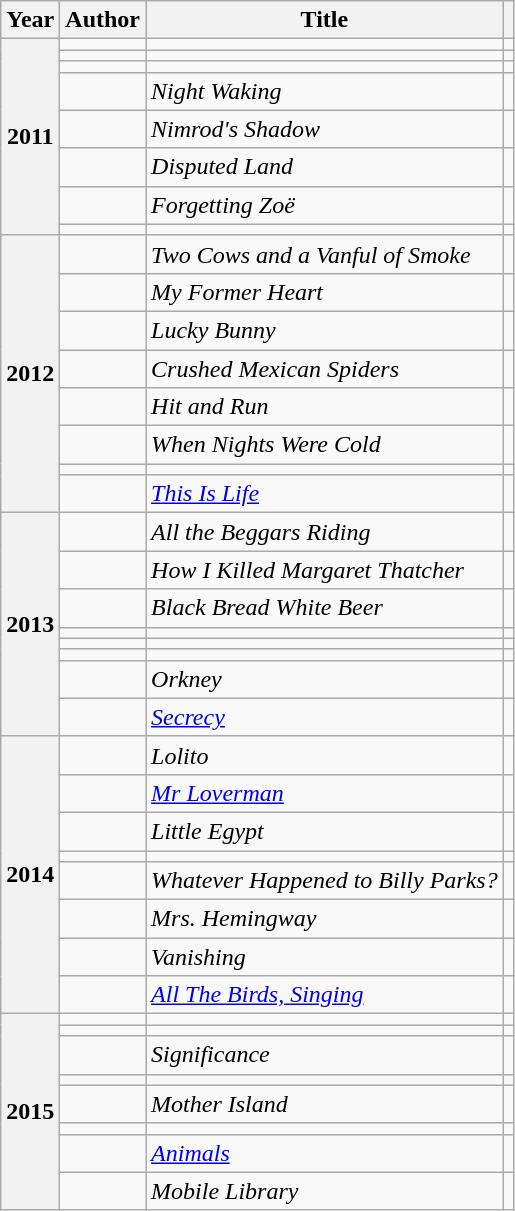<table class="wikitable sortable mw-collapsible">
<tr>
<th>Year</th>
<th>Author</th>
<th>Title</th>
<th></th>
</tr>
<tr>
<th rowspan="8">2011</th>
<td></td>
<td><em></em></td>
<td></td>
</tr>
<tr>
<td></td>
<td><em></em></td>
<td></td>
</tr>
<tr>
<td></td>
<td><em></em></td>
<td></td>
</tr>
<tr>
<td></td>
<td><em>Night Waking</em></td>
<td></td>
</tr>
<tr>
<td></td>
<td><em>Nimrod's Shadow</em></td>
<td></td>
</tr>
<tr>
<td></td>
<td><em>Disputed Land</em></td>
<td></td>
</tr>
<tr>
<td></td>
<td><em>Forgetting Zoë</em></td>
<td></td>
</tr>
<tr>
<td></td>
<td><em></em></td>
<td></td>
</tr>
<tr>
<th rowspan="8">2012</th>
<td></td>
<td><em>Two Cows and a Vanful of Smoke</em></td>
<td></td>
</tr>
<tr>
<td></td>
<td><em>My Former Heart</em></td>
<td></td>
</tr>
<tr>
<td></td>
<td><em>Lucky Bunny</em></td>
<td></td>
</tr>
<tr>
<td></td>
<td><em>Crushed Mexican Spiders</em></td>
<td></td>
</tr>
<tr>
<td></td>
<td><em>Hit and Run</em></td>
<td></td>
</tr>
<tr>
<td></td>
<td><em>When Nights Were Cold</em></td>
<td></td>
</tr>
<tr>
<td></td>
<td><em></em></td>
<td></td>
</tr>
<tr>
<td></td>
<td><em><a href='#'>This Is Life</a></em></td>
<td></td>
</tr>
<tr>
<th rowspan="8">2013</th>
<td></td>
<td><em>All the Beggars Riding</em></td>
<td></td>
</tr>
<tr>
<td></td>
<td><em>How I Killed Margaret Thatcher</em></td>
<td></td>
</tr>
<tr>
<td></td>
<td><em>Black Bread White Beer</em></td>
<td></td>
</tr>
<tr>
<td></td>
<td><em></em></td>
<td></td>
</tr>
<tr>
<td></td>
<td><em></em></td>
<td></td>
</tr>
<tr>
<td></td>
<td><em></em></td>
<td></td>
</tr>
<tr>
<td></td>
<td><em>Orkney</em></td>
<td></td>
</tr>
<tr>
<td></td>
<td><em><a href='#'>Secrecy</a></em></td>
<td></td>
</tr>
<tr>
<th rowspan="8">2014</th>
<td></td>
<td><em>Lolito</em></td>
<td></td>
</tr>
<tr>
<td></td>
<td><em><a href='#'>Mr Loverman</a></em></td>
<td></td>
</tr>
<tr>
<td></td>
<td><em>Little Egypt</em></td>
<td></td>
</tr>
<tr>
<td></td>
<td><em></em></td>
<td></td>
</tr>
<tr>
<td></td>
<td><em>Whatever Happened to Billy Parks?</em></td>
<td></td>
</tr>
<tr>
<td></td>
<td><em>Mrs. Hemingway</em></td>
<td></td>
</tr>
<tr>
<td></td>
<td><em>Vanishing</em></td>
<td></td>
</tr>
<tr>
<td></td>
<td><em><a href='#'>All The Birds, Singing</a></em></td>
<td></td>
</tr>
<tr>
<th rowspan="8">2015</th>
<td></td>
<td><em></em></td>
<td></td>
</tr>
<tr>
<td></td>
<td><em></em></td>
<td></td>
</tr>
<tr>
<td></td>
<td><em>Significance</em></td>
<td></td>
</tr>
<tr>
<td></td>
<td><em></em></td>
<td></td>
</tr>
<tr>
<td></td>
<td><em>Mother Island</em></td>
<td></td>
</tr>
<tr>
<td></td>
<td><em></em></td>
<td></td>
</tr>
<tr>
<td></td>
<td><em><a href='#'>Animals</a></em></td>
<td></td>
</tr>
<tr>
<td></td>
<td><em>Mobile Library</em></td>
<td></td>
</tr>
</table>
